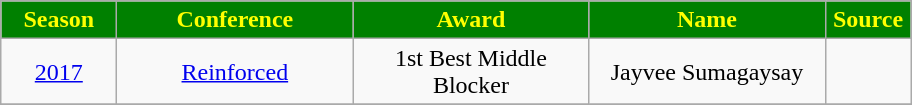<table class="wikitable">
<tr>
<th width=70px style="background: green; color: yellow; text-align: center">Season</th>
<th width=150px style="background: green; color: yellow; text-align: center">Conference</th>
<th width=150px style="background: green; color: yellow; text-align: center">Award</th>
<th width=150px style="background: green; color: yellow; text-align: center">Name</th>
<th width=50px style="background: green; color: yellow; text-align: center">Source</th>
</tr>
<tr align=center>
<td rowspan=1><a href='#'>2017</a> </td>
<td><a href='#'>Reinforced</a></td>
<td>1st Best Middle Blocker</td>
<td>Jayvee Sumagaysay</td>
<td></td>
</tr>
<tr align=center>
</tr>
</table>
